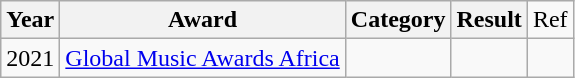<table class="wikitable">
<tr>
<th>Year</th>
<th>Award</th>
<th>Category</th>
<th>Result</th>
<td>Ref</td>
</tr>
<tr>
<td>2021</td>
<td><a href='#'>Global Music Awards Africa</a></td>
<td></td>
<td></td>
</tr>
</table>
